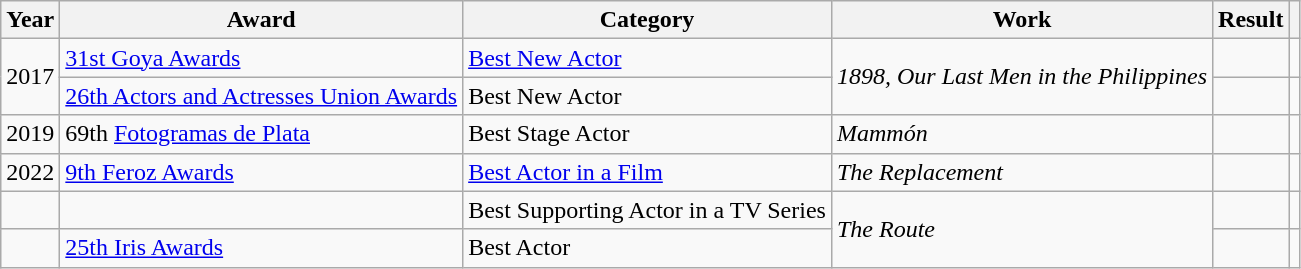<table class="wikitable plainrowheaders sortable">
<tr>
<th scope="col">Year</th>
<th scope="col">Award</th>
<th scope="col">Category</th>
<th scope="col">Work</th>
<th scope="col">Result</th>
<th scope="col" class="unsortable"></th>
</tr>
<tr>
<td align = "center" rowspan = "2">2017</td>
<td><a href='#'>31st Goya Awards</a></td>
<td><a href='#'>Best New Actor</a></td>
<td rowspan = "2"><em>1898, Our Last Men in the Philippines</em></td>
<td></td>
<td align = "center"></td>
</tr>
<tr>
<td><a href='#'>26th Actors and Actresses Union Awards</a></td>
<td>Best New Actor</td>
<td></td>
<td align = "center"></td>
</tr>
<tr>
<td align = "center">2019</td>
<td>69th <a href='#'>Fotogramas de Plata</a></td>
<td>Best Stage Actor</td>
<td><em>Mammón</em></td>
<td></td>
<td align = "center"></td>
</tr>
<tr>
<td align = "center">2022</td>
<td><a href='#'>9th Feroz Awards</a></td>
<td><a href='#'>Best Actor in a Film</a></td>
<td><em>The Replacement</em></td>
<td></td>
<td align = "center"></td>
</tr>
<tr>
<td></td>
<td></td>
<td>Best Supporting Actor in a TV Series</td>
<td rowspan = "2"><em>The Route</em></td>
<td></td>
<td align = "center"></td>
</tr>
<tr>
<td></td>
<td><a href='#'>25th Iris Awards</a></td>
<td>Best Actor</td>
<td></td>
<td align = "center"></td>
</tr>
</table>
